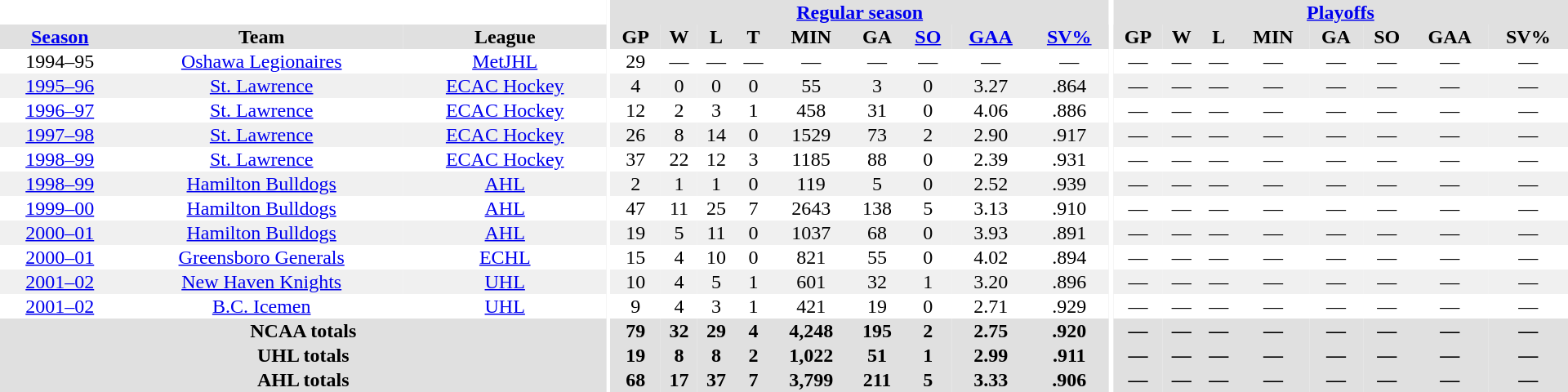<table border="0" cellpadding="1" cellspacing="0" style="text-align:center; width:80em">
<tr bgcolor="#e0e0e0">
<th colspan="3" bgcolor="#ffffff"></th>
<th rowspan="99" bgcolor="#ffffff"></th>
<th colspan="9"><a href='#'>Regular season</a></th>
<th rowspan="99" bgcolor="#ffffff"></th>
<th colspan="8"><a href='#'>Playoffs</a></th>
</tr>
<tr bgcolor="#e0e0e0">
<th><a href='#'>Season</a></th>
<th>Team</th>
<th>League</th>
<th>GP</th>
<th>W</th>
<th>L</th>
<th>T</th>
<th>MIN</th>
<th>GA</th>
<th><a href='#'>SO</a></th>
<th><a href='#'>GAA</a></th>
<th><a href='#'>SV%</a></th>
<th>GP</th>
<th>W</th>
<th>L</th>
<th>MIN</th>
<th>GA</th>
<th>SO</th>
<th>GAA</th>
<th>SV%</th>
</tr>
<tr>
<td>1994–95</td>
<td><a href='#'>Oshawa Legionaires</a></td>
<td><a href='#'>MetJHL</a></td>
<td>29</td>
<td>—</td>
<td>—</td>
<td>—</td>
<td>—</td>
<td>—</td>
<td>—</td>
<td>—</td>
<td>—</td>
<td>—</td>
<td>—</td>
<td>—</td>
<td>—</td>
<td>—</td>
<td>—</td>
<td>—</td>
<td>—</td>
</tr>
<tr bgcolor="f0f0f0">
<td><a href='#'>1995–96</a></td>
<td><a href='#'>St. Lawrence</a></td>
<td><a href='#'>ECAC Hockey</a></td>
<td>4</td>
<td>0</td>
<td>0</td>
<td>0</td>
<td>55</td>
<td>3</td>
<td>0</td>
<td>3.27</td>
<td>.864</td>
<td>—</td>
<td>—</td>
<td>—</td>
<td>—</td>
<td>—</td>
<td>—</td>
<td>—</td>
<td>—</td>
</tr>
<tr>
<td><a href='#'>1996–97</a></td>
<td><a href='#'>St. Lawrence</a></td>
<td><a href='#'>ECAC Hockey</a></td>
<td>12</td>
<td>2</td>
<td>3</td>
<td>1</td>
<td>458</td>
<td>31</td>
<td>0</td>
<td>4.06</td>
<td>.886</td>
<td>—</td>
<td>—</td>
<td>—</td>
<td>—</td>
<td>—</td>
<td>—</td>
<td>—</td>
<td>—</td>
</tr>
<tr bgcolor="f0f0f0">
<td><a href='#'>1997–98</a></td>
<td><a href='#'>St. Lawrence</a></td>
<td><a href='#'>ECAC Hockey</a></td>
<td>26</td>
<td>8</td>
<td>14</td>
<td>0</td>
<td>1529</td>
<td>73</td>
<td>2</td>
<td>2.90</td>
<td>.917</td>
<td>—</td>
<td>—</td>
<td>—</td>
<td>—</td>
<td>—</td>
<td>—</td>
<td>—</td>
<td>—</td>
</tr>
<tr>
<td><a href='#'>1998–99</a></td>
<td><a href='#'>St. Lawrence</a></td>
<td><a href='#'>ECAC Hockey</a></td>
<td>37</td>
<td>22</td>
<td>12</td>
<td>3</td>
<td>1185</td>
<td>88</td>
<td>0</td>
<td>2.39</td>
<td>.931</td>
<td>—</td>
<td>—</td>
<td>—</td>
<td>—</td>
<td>—</td>
<td>—</td>
<td>—</td>
<td>—</td>
</tr>
<tr bgcolor="f0f0f0">
<td><a href='#'>1998–99</a></td>
<td><a href='#'>Hamilton Bulldogs</a></td>
<td><a href='#'>AHL</a></td>
<td>2</td>
<td>1</td>
<td>1</td>
<td>0</td>
<td>119</td>
<td>5</td>
<td>0</td>
<td>2.52</td>
<td>.939</td>
<td>—</td>
<td>—</td>
<td>—</td>
<td>—</td>
<td>—</td>
<td>—</td>
<td>—</td>
<td>—</td>
</tr>
<tr>
<td><a href='#'>1999–00</a></td>
<td><a href='#'>Hamilton Bulldogs</a></td>
<td><a href='#'>AHL</a></td>
<td>47</td>
<td>11</td>
<td>25</td>
<td>7</td>
<td>2643</td>
<td>138</td>
<td>5</td>
<td>3.13</td>
<td>.910</td>
<td>—</td>
<td>—</td>
<td>—</td>
<td>—</td>
<td>—</td>
<td>—</td>
<td>—</td>
<td>—</td>
</tr>
<tr bgcolor="f0f0f0">
<td><a href='#'>2000–01</a></td>
<td><a href='#'>Hamilton Bulldogs</a></td>
<td><a href='#'>AHL</a></td>
<td>19</td>
<td>5</td>
<td>11</td>
<td>0</td>
<td>1037</td>
<td>68</td>
<td>0</td>
<td>3.93</td>
<td>.891</td>
<td>—</td>
<td>—</td>
<td>—</td>
<td>—</td>
<td>—</td>
<td>—</td>
<td>—</td>
<td>—</td>
</tr>
<tr>
<td><a href='#'>2000–01</a></td>
<td><a href='#'>Greensboro Generals</a></td>
<td><a href='#'>ECHL</a></td>
<td>15</td>
<td>4</td>
<td>10</td>
<td>0</td>
<td>821</td>
<td>55</td>
<td>0</td>
<td>4.02</td>
<td>.894</td>
<td>—</td>
<td>—</td>
<td>—</td>
<td>—</td>
<td>—</td>
<td>—</td>
<td>—</td>
<td>—</td>
</tr>
<tr bgcolor="f0f0f0">
<td><a href='#'>2001–02</a></td>
<td><a href='#'>New Haven Knights</a></td>
<td><a href='#'>UHL</a></td>
<td>10</td>
<td>4</td>
<td>5</td>
<td>1</td>
<td>601</td>
<td>32</td>
<td>1</td>
<td>3.20</td>
<td>.896</td>
<td>—</td>
<td>—</td>
<td>—</td>
<td>—</td>
<td>—</td>
<td>—</td>
<td>—</td>
<td>—</td>
</tr>
<tr>
<td><a href='#'>2001–02</a></td>
<td><a href='#'>B.C. Icemen</a></td>
<td><a href='#'>UHL</a></td>
<td>9</td>
<td>4</td>
<td>3</td>
<td>1</td>
<td>421</td>
<td>19</td>
<td>0</td>
<td>2.71</td>
<td>.929</td>
<td>—</td>
<td>—</td>
<td>—</td>
<td>—</td>
<td>—</td>
<td>—</td>
<td>—</td>
<td>—</td>
</tr>
<tr bgcolor="#e0e0e0">
<th colspan="3">NCAA totals</th>
<th>79</th>
<th>32</th>
<th>29</th>
<th>4</th>
<th>4,248</th>
<th>195</th>
<th>2</th>
<th>2.75</th>
<th>.920</th>
<th>—</th>
<th>—</th>
<th>—</th>
<th>—</th>
<th>—</th>
<th>—</th>
<th>—</th>
<th>—</th>
</tr>
<tr bgcolor="#e0e0e0">
<th colspan="3">UHL totals</th>
<th>19</th>
<th>8</th>
<th>8</th>
<th>2</th>
<th>1,022</th>
<th>51</th>
<th>1</th>
<th>2.99</th>
<th>.911</th>
<th>—</th>
<th>—</th>
<th>—</th>
<th>—</th>
<th>—</th>
<th>—</th>
<th>—</th>
<th>—</th>
</tr>
<tr bgcolor="#e0e0e0">
<th colspan="3">AHL totals</th>
<th>68</th>
<th>17</th>
<th>37</th>
<th>7</th>
<th>3,799</th>
<th>211</th>
<th>5</th>
<th>3.33</th>
<th>.906</th>
<th>—</th>
<th>—</th>
<th>—</th>
<th>—</th>
<th>—</th>
<th>—</th>
<th>—</th>
<th>—</th>
</tr>
</table>
